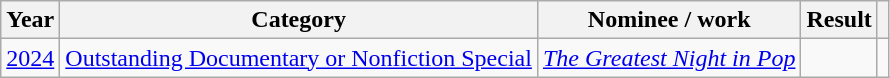<table class="wikitable">
<tr>
<th>Year</th>
<th>Category</th>
<th>Nominee / work</th>
<th>Result</th>
<th></th>
</tr>
<tr>
<td><a href='#'>2024</a></td>
<td><a href='#'>Outstanding Documentary or Nonfiction Special</a></td>
<td><em><a href='#'>The Greatest Night in Pop</a></em></td>
<td></td>
<td></td>
</tr>
</table>
